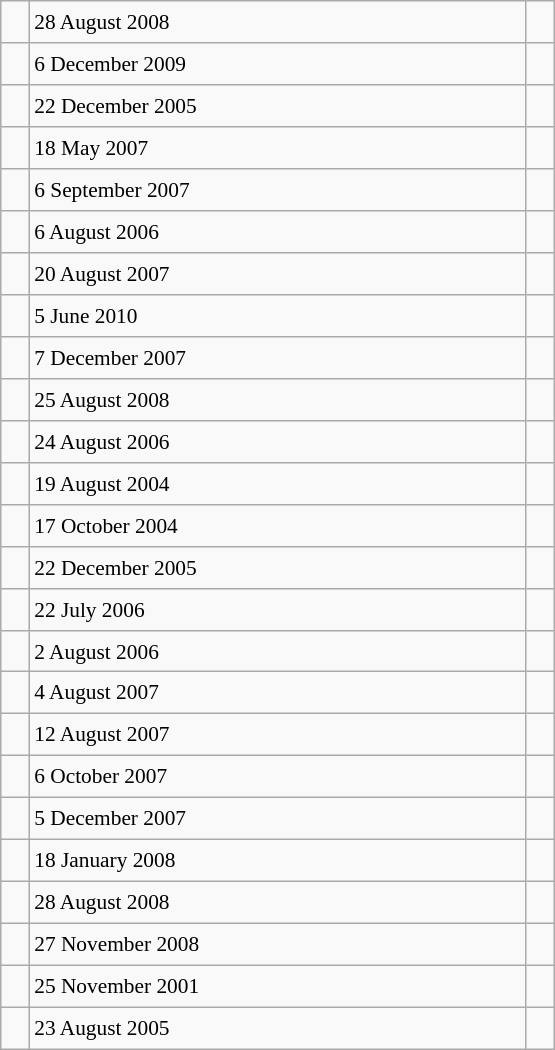<table class="wikitable" style="font-size: 89%; float: left; width: 26em; margin-right: 1em; height: 700px">
<tr>
<td></td>
<td>28 August 2008</td>
<td></td>
</tr>
<tr>
<td></td>
<td>6 December 2009</td>
<td></td>
</tr>
<tr>
<td></td>
<td>22 December 2005</td>
<td></td>
</tr>
<tr>
<td></td>
<td>18 May 2007</td>
<td></td>
</tr>
<tr>
<td></td>
<td>6 September 2007</td>
<td></td>
</tr>
<tr>
<td></td>
<td>6 August 2006</td>
<td></td>
</tr>
<tr>
<td></td>
<td>20 August 2007</td>
<td></td>
</tr>
<tr>
<td></td>
<td>5 June 2010</td>
<td></td>
</tr>
<tr>
<td></td>
<td>7 December 2007</td>
<td></td>
</tr>
<tr>
<td></td>
<td>25 August 2008</td>
<td></td>
</tr>
<tr>
<td></td>
<td>24 August 2006</td>
<td></td>
</tr>
<tr>
<td></td>
<td>19 August 2004</td>
<td></td>
</tr>
<tr>
<td></td>
<td>17 October 2004</td>
<td></td>
</tr>
<tr>
<td></td>
<td>22 December 2005</td>
<td></td>
</tr>
<tr>
<td></td>
<td>22 July 2006</td>
<td></td>
</tr>
<tr>
<td></td>
<td>2 August 2006</td>
<td></td>
</tr>
<tr>
<td></td>
<td>4 August 2007</td>
<td></td>
</tr>
<tr>
<td></td>
<td>12 August 2007</td>
<td></td>
</tr>
<tr>
<td></td>
<td>6 October 2007</td>
<td></td>
</tr>
<tr>
<td></td>
<td>5 December 2007</td>
<td></td>
</tr>
<tr>
<td></td>
<td>18 January 2008</td>
<td></td>
</tr>
<tr>
<td></td>
<td>28 August 2008</td>
<td></td>
</tr>
<tr>
<td></td>
<td>27 November 2008</td>
<td></td>
</tr>
<tr>
<td></td>
<td>25 November 2001</td>
<td></td>
</tr>
<tr>
<td></td>
<td>23 August 2005</td>
<td></td>
</tr>
</table>
